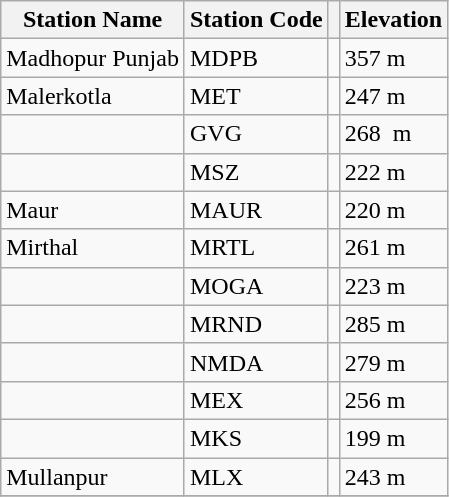<table class="wikitable sortable">
<tr>
<th>Station Name</th>
<th>Station Code</th>
<th></th>
<th>Elevation</th>
</tr>
<tr>
<td>Madhopur Punjab</td>
<td>MDPB</td>
<td></td>
<td>357 m</td>
</tr>
<tr>
<td>Malerkotla</td>
<td>MET</td>
<td></td>
<td>247 m</td>
</tr>
<tr>
<td></td>
<td>GVG</td>
<td></td>
<td>268  m</td>
</tr>
<tr>
<td></td>
<td>MSZ</td>
<td></td>
<td>222 m</td>
</tr>
<tr>
<td>Maur</td>
<td>MAUR</td>
<td></td>
<td>220 m</td>
</tr>
<tr>
<td>Mirthal</td>
<td>MRTL</td>
<td></td>
<td>261 m</td>
</tr>
<tr>
<td></td>
<td>MOGA</td>
<td></td>
<td>223 m</td>
</tr>
<tr>
<td></td>
<td>MRND</td>
<td></td>
<td>285 m</td>
</tr>
<tr>
<td></td>
<td>NMDA</td>
<td></td>
<td>279 m</td>
</tr>
<tr>
<td></td>
<td>MEX</td>
<td></td>
<td>256 m</td>
</tr>
<tr>
<td></td>
<td>MKS</td>
<td></td>
<td>199 m</td>
</tr>
<tr>
<td>Mullanpur</td>
<td>MLX</td>
<td></td>
<td>243 m</td>
</tr>
<tr>
</tr>
</table>
